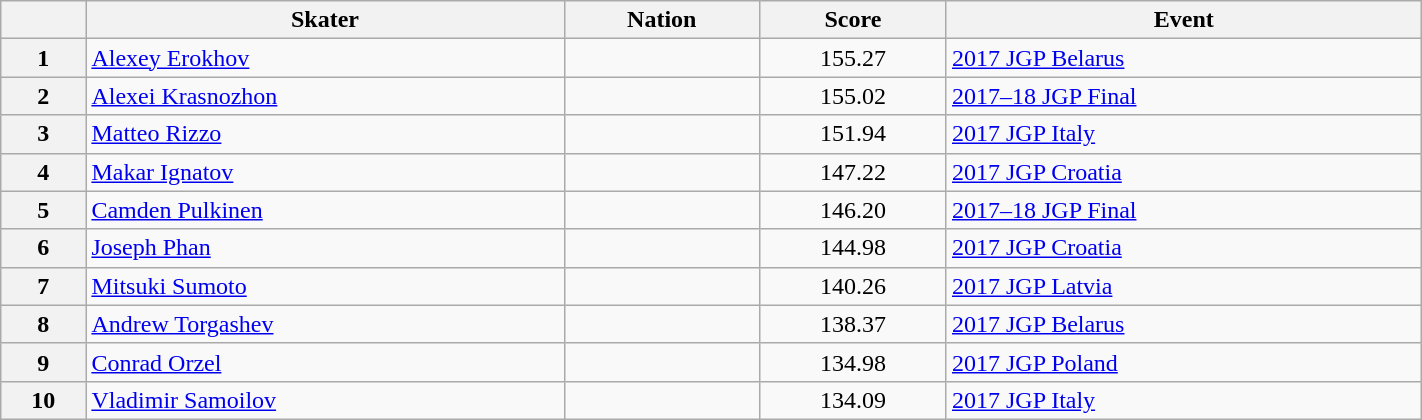<table class="wikitable sortable" style="text-align:left; width:75%">
<tr>
<th scope="col"></th>
<th scope="col">Skater</th>
<th scope="col">Nation</th>
<th scope="col">Score</th>
<th scope="col">Event</th>
</tr>
<tr>
<th scope="row">1</th>
<td><a href='#'>Alexey Erokhov</a></td>
<td></td>
<td style="text-align:center;">155.27</td>
<td><a href='#'>2017 JGP Belarus</a></td>
</tr>
<tr>
<th scope="row">2</th>
<td><a href='#'>Alexei Krasnozhon</a></td>
<td></td>
<td style="text-align:center;">155.02</td>
<td><a href='#'>2017–18 JGP Final</a></td>
</tr>
<tr>
<th scope="row">3</th>
<td><a href='#'>Matteo Rizzo</a></td>
<td></td>
<td style="text-align:center;">151.94</td>
<td><a href='#'>2017 JGP Italy</a></td>
</tr>
<tr>
<th scope="row">4</th>
<td><a href='#'>Makar Ignatov</a></td>
<td></td>
<td style="text-align:center;">147.22</td>
<td><a href='#'>2017 JGP Croatia</a></td>
</tr>
<tr>
<th scope="row">5</th>
<td><a href='#'>Camden Pulkinen</a></td>
<td></td>
<td style="text-align:center;">146.20</td>
<td><a href='#'>2017–18 JGP Final</a></td>
</tr>
<tr>
<th scope="row">6</th>
<td><a href='#'>Joseph Phan</a></td>
<td></td>
<td style="text-align:center;">144.98</td>
<td><a href='#'>2017 JGP Croatia</a></td>
</tr>
<tr>
<th scope="row">7</th>
<td><a href='#'>Mitsuki Sumoto</a></td>
<td></td>
<td style="text-align:center;">140.26</td>
<td><a href='#'>2017 JGP Latvia</a></td>
</tr>
<tr>
<th scope="row">8</th>
<td><a href='#'>Andrew Torgashev</a></td>
<td></td>
<td style="text-align:center;">138.37</td>
<td><a href='#'>2017 JGP Belarus</a></td>
</tr>
<tr>
<th scope="row">9</th>
<td><a href='#'>Conrad Orzel</a></td>
<td></td>
<td style="text-align:center;">134.98</td>
<td><a href='#'>2017 JGP Poland</a></td>
</tr>
<tr>
<th scope="row">10</th>
<td><a href='#'>Vladimir Samoilov</a></td>
<td></td>
<td style="text-align:center;">134.09</td>
<td><a href='#'>2017 JGP Italy</a></td>
</tr>
</table>
